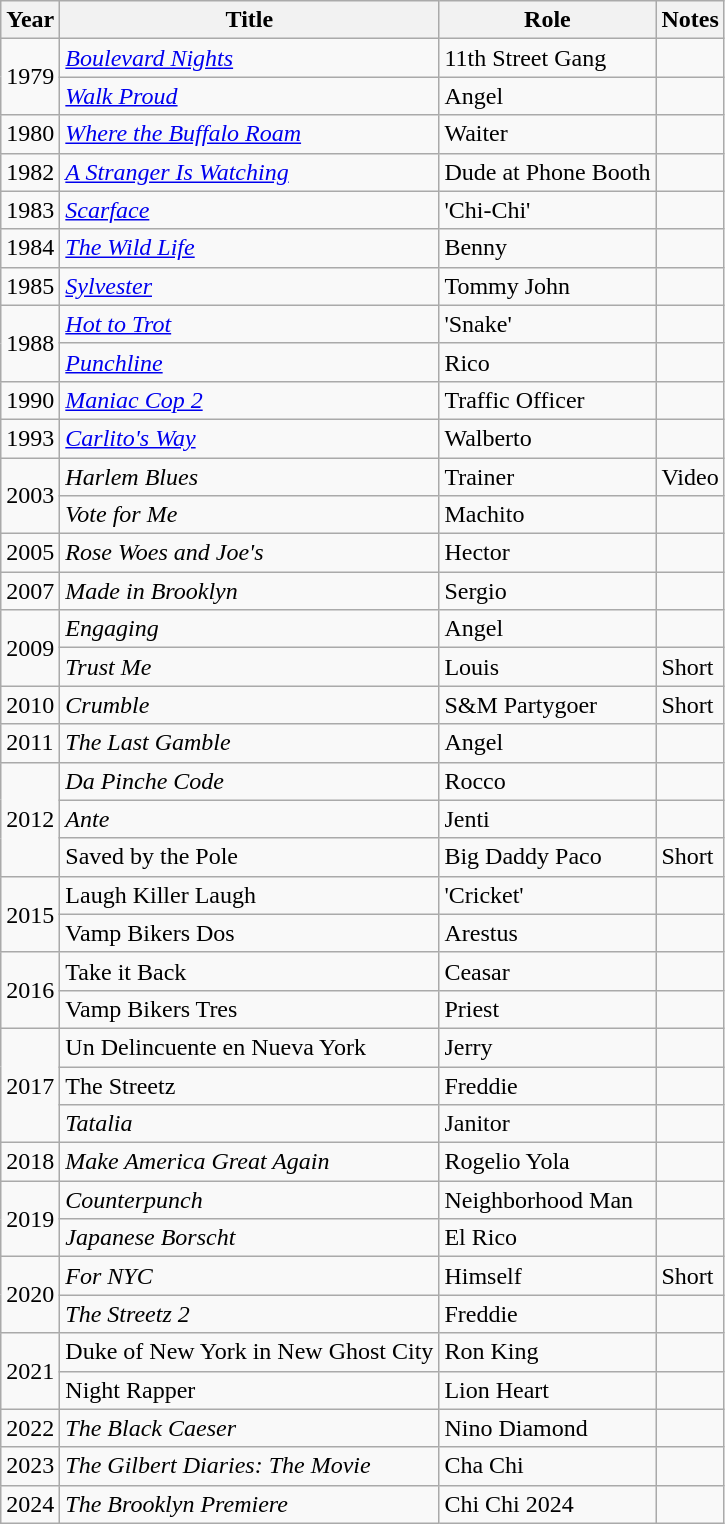<table class="wikitable plainrowheaders sortable" style="margin-right: 0;">
<tr>
<th>Year</th>
<th>Title</th>
<th>Role</th>
<th>Notes</th>
</tr>
<tr>
<td rowspan=2>1979</td>
<td><em><a href='#'>Boulevard Nights</a></em></td>
<td>11th Street Gang</td>
<td></td>
</tr>
<tr>
<td><em><a href='#'>Walk Proud</a></em></td>
<td>Angel</td>
<td></td>
</tr>
<tr>
<td>1980</td>
<td><em><a href='#'>Where the Buffalo Roam</a></em></td>
<td>Waiter</td>
<td></td>
</tr>
<tr>
<td>1982</td>
<td><em><a href='#'>A Stranger Is Watching</a></em></td>
<td>Dude at Phone Booth</td>
<td></td>
</tr>
<tr>
<td>1983</td>
<td><em><a href='#'>Scarface</a></em></td>
<td>'Chi-Chi'</td>
<td></td>
</tr>
<tr>
<td>1984</td>
<td><em><a href='#'>The Wild Life</a></em></td>
<td>Benny</td>
<td></td>
</tr>
<tr>
<td>1985</td>
<td><em><a href='#'>Sylvester</a></em></td>
<td>Tommy John</td>
<td></td>
</tr>
<tr>
<td rowspan=2>1988</td>
<td><em><a href='#'>Hot to Trot</a></em></td>
<td>'Snake'</td>
<td></td>
</tr>
<tr>
<td><em><a href='#'>Punchline</a></em></td>
<td>Rico</td>
<td></td>
</tr>
<tr>
<td>1990</td>
<td><em><a href='#'>Maniac Cop 2</a></em></td>
<td>Traffic Officer</td>
<td></td>
</tr>
<tr>
<td>1993</td>
<td><em><a href='#'>Carlito's Way</a></em></td>
<td>Walberto</td>
<td></td>
</tr>
<tr>
<td rowspan=2>2003</td>
<td><em>Harlem Blues</em></td>
<td>Trainer</td>
<td>Video</td>
</tr>
<tr>
<td><em>Vote for Me</em></td>
<td>Machito</td>
<td></td>
</tr>
<tr>
<td>2005</td>
<td><em>Rose Woes and Joe's</em></td>
<td>Hector</td>
<td></td>
</tr>
<tr>
<td>2007</td>
<td><em>Made in Brooklyn</em></td>
<td>Sergio</td>
<td></td>
</tr>
<tr>
<td rowspan=2>2009</td>
<td><em>Engaging</em></td>
<td>Angel</td>
<td></td>
</tr>
<tr>
<td><em>Trust Me</em></td>
<td>Louis</td>
<td>Short</td>
</tr>
<tr>
<td>2010</td>
<td><em>Crumble</em></td>
<td>S&M Partygoer</td>
<td>Short</td>
</tr>
<tr>
<td>2011</td>
<td><em>The Last Gamble</em></td>
<td>Angel</td>
<td></td>
</tr>
<tr>
<td rowspan=3>2012</td>
<td><em>Da Pinche Code</em></td>
<td>Rocco</td>
<td></td>
</tr>
<tr>
<td><em>Ante<strong></td>
<td>Jenti</td>
<td></td>
</tr>
<tr>
<td></em>Saved by the Pole<em></td>
<td>Big Daddy Paco</td>
<td>Short</td>
</tr>
<tr>
<td rowspan=2>2015</td>
<td></em>Laugh Killer Laugh<em></td>
<td>'Cricket'</td>
<td></td>
</tr>
<tr>
<td></em>Vamp Bikers Dos<em></td>
<td>Arestus</td>
<td></td>
</tr>
<tr>
<td rowspan=2>2016</td>
<td></em>Take it Back<em></td>
<td>Ceasar</td>
<td></td>
</tr>
<tr>
<td></em>Vamp Bikers Tres<em></td>
<td>Priest</td>
<td></td>
</tr>
<tr>
<td rowspan=3>2017</td>
<td></em>Un Delincuente en Nueva York<em></td>
<td>Jerry</td>
<td></td>
</tr>
<tr>
<td></em>The Streetz</strong></td>
<td>Freddie</td>
<td></td>
</tr>
<tr>
<td><em>Tatalia</em></td>
<td>Janitor</td>
<td></td>
</tr>
<tr>
<td>2018</td>
<td><em>Make America Great Again</em></td>
<td>Rogelio Yola</td>
<td></td>
</tr>
<tr>
<td rowspan=2>2019</td>
<td><em>Counterpunch</em></td>
<td>Neighborhood Man</td>
<td></td>
</tr>
<tr>
<td><em>Japanese Borscht</em></td>
<td>El Rico</td>
<td></td>
</tr>
<tr>
<td rowspan=2>2020</td>
<td><em>For NYC</em></td>
<td>Himself</td>
<td>Short</td>
</tr>
<tr>
<td><em>The Streetz 2<strong></td>
<td>Freddie</td>
<td></td>
</tr>
<tr>
<td rowspan=2>2021</td>
<td></em>Duke of New York in New Ghost City<em></td>
<td>Ron King</td>
<td></td>
</tr>
<tr>
<td></em>Night Rapper</strong></td>
<td>Lion Heart</td>
<td></td>
</tr>
<tr>
<td>2022</td>
<td><em>The Black Caeser</em></td>
<td>Nino Diamond</td>
<td></td>
</tr>
<tr>
<td>2023</td>
<td><em>The Gilbert Diaries: The Movie</em></td>
<td>Cha Chi</td>
<td></td>
</tr>
<tr>
<td>2024</td>
<td><em>The Brooklyn Premiere</em></td>
<td>Chi Chi 2024</td>
</tr>
</table>
